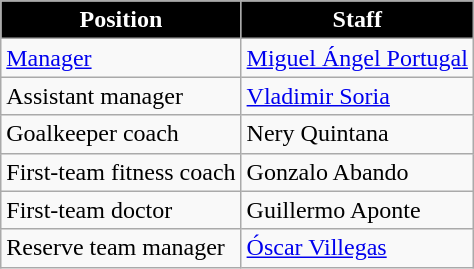<table class="wikitable">
<tr>
<th style="background:#000000; color:#ffffff">Position</th>
<th style="background:#000000; color:#ffffff">Staff</th>
</tr>
<tr>
<td><a href='#'>Manager</a></td>
<td> <a href='#'>Miguel Ángel Portugal</a></td>
</tr>
<tr>
<td>Assistant manager</td>
<td> <a href='#'>Vladimir Soria</a></td>
</tr>
<tr>
<td>Goalkeeper coach</td>
<td> Nery Quintana</td>
</tr>
<tr>
<td>First-team fitness coach</td>
<td> Gonzalo Abando</td>
</tr>
<tr>
<td>First-team doctor</td>
<td> Guillermo Aponte</td>
</tr>
<tr>
<td>Reserve team manager</td>
<td> <a href='#'>Óscar Villegas</a></td>
</tr>
</table>
